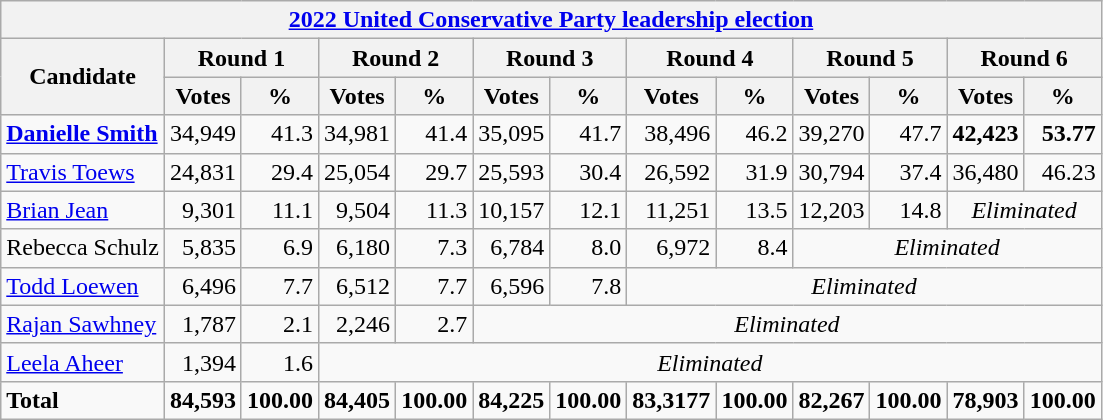<table class="wikitable">
<tr>
<th colspan="13"><a href='#'>2022 United Conservative Party leadership election</a></th>
</tr>
<tr>
<th rowspan=2>Candidate</th>
<th colspan=2>Round 1</th>
<th colspan=2>Round 2</th>
<th colspan=2>Round 3</th>
<th colspan=2>Round 4</th>
<th colspan=2>Round 5</th>
<th colspan=2>Round 6</th>
</tr>
<tr>
<th>Votes</th>
<th>%</th>
<th>Votes</th>
<th>%</th>
<th>Votes</th>
<th>%</th>
<th>Votes</th>
<th>%</th>
<th>Votes</th>
<th>%</th>
<th>Votes</th>
<th>%</th>
</tr>
<tr>
<td><strong><a href='#'>Danielle Smith</a></strong></td>
<td style="text-align:right">34,949</td>
<td style="text-align:right">41.3</td>
<td style="text-align:right">34,981</td>
<td style="text-align:right">41.4</td>
<td style="text-align:right">35,095</td>
<td style="text-align:right">41.7</td>
<td style="text-align:right">38,496</td>
<td style="text-align:right">46.2</td>
<td style="text-align:right">39,270</td>
<td style="text-align:right">47.7</td>
<td style="text-align:right"><strong>42,423</strong></td>
<td style="text-align:right"><strong>53.77</strong></td>
</tr>
<tr>
<td><a href='#'>Travis Toews</a></td>
<td style="text-align:right">24,831</td>
<td style="text-align:right">29.4</td>
<td style="text-align:right">25,054</td>
<td style="text-align:right">29.7</td>
<td style="text-align:right">25,593</td>
<td style="text-align:right">30.4</td>
<td style="text-align:right">26,592</td>
<td style="text-align:right">31.9</td>
<td style="text-align:right">30,794</td>
<td style="text-align:right">37.4</td>
<td style="text-align:right">36,480</td>
<td style="text-align:right">46.23</td>
</tr>
<tr>
<td><a href='#'>Brian Jean</a></td>
<td style="text-align:right">9,301</td>
<td style="text-align:right">11.1</td>
<td style="text-align:right">9,504</td>
<td style="text-align:right">11.3</td>
<td style="text-align:right">10,157</td>
<td style="text-align:right">12.1</td>
<td style="text-align:right">11,251</td>
<td style="text-align:right">13.5</td>
<td style="text-align:right">12,203</td>
<td style="text-align:right">14.8</td>
<td colspan="2" style="text-align:center"><em>Eliminated</em></td>
</tr>
<tr>
<td>Rebecca Schulz</td>
<td style="text-align:right">5,835</td>
<td style="text-align:right">6.9</td>
<td style="text-align:right">6,180</td>
<td style="text-align:right">7.3</td>
<td style="text-align:right">6,784</td>
<td style="text-align:right">8.0</td>
<td style="text-align:right">6,972</td>
<td style="text-align:right">8.4</td>
<td colspan="4" style="text-align:center"><em>Eliminated</em></td>
</tr>
<tr>
<td><a href='#'>Todd Loewen</a></td>
<td style="text-align:right">6,496</td>
<td style="text-align:right">7.7</td>
<td style="text-align:right">6,512</td>
<td style="text-align:right">7.7</td>
<td style="text-align:right">6,596</td>
<td style="text-align:right">7.8</td>
<td colspan="6" style="text-align:center"><em>Eliminated</em></td>
</tr>
<tr>
<td><a href='#'>Rajan Sawhney</a></td>
<td style="text-align:right">1,787</td>
<td style="text-align:right">2.1</td>
<td style="text-align:right">2,246</td>
<td style="text-align:right">2.7</td>
<td colspan="8" style="text-align:center"><em>Eliminated</em></td>
</tr>
<tr>
<td><a href='#'>Leela Aheer</a></td>
<td style="text-align:right">1,394</td>
<td style="text-align:right">1.6</td>
<td colspan="10" style="text-align:center"><em>Eliminated</em></td>
</tr>
<tr>
<td><strong>Total</strong></td>
<td style="text-align:right"><strong>84,593</strong></td>
<td style="text-align:right"><strong>100.00</strong></td>
<td style="text-align:right"><strong>84,405</strong></td>
<td style="text-align:right"><strong>100.00</strong></td>
<td style="text-align:right"><strong>84,225</strong></td>
<td style="text-align:right"><strong>100.00</strong></td>
<td style="text-align:right"><strong>83,3177</strong></td>
<td style="text-align:right"><strong>100.00</strong></td>
<td style="text-align:right"><strong>82,267</strong></td>
<td style="text-align:right"><strong>100.00</strong></td>
<td style="text-align:right"><strong>78,903</strong></td>
<td style="text-align:right"><strong>100.00</strong></td>
</tr>
</table>
